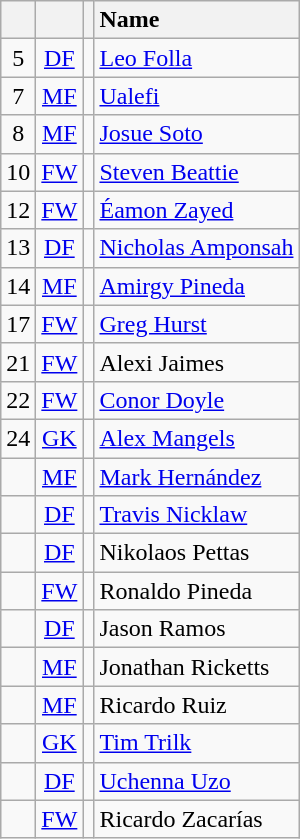<table class="wikitable sortable" style="text-align:center;">
<tr>
<th></th>
<th></th>
<th></th>
<th style="text-align:left;">Name</th>
</tr>
<tr>
<td>5</td>
<td><a href='#'>DF</a></td>
<td></td>
<td data-sort-value="Folla, Leo" style="text-align:left;"><a href='#'>Leo Folla</a></td>
</tr>
<tr>
<td>7</td>
<td><a href='#'>MF</a></td>
<td></td>
<td data-sort-value="Ualefi" style="text-align:left;"><a href='#'>Ualefi</a></td>
</tr>
<tr>
<td>8</td>
<td><a href='#'>MF</a></td>
<td></td>
<td data-sort-value="Soto, Josue" style="text-align:left;"><a href='#'>Josue Soto</a></td>
</tr>
<tr>
<td>10</td>
<td><a href='#'>FW</a></td>
<td></td>
<td data-sort-value="Beattie, Steven" style="text-align:left;"><a href='#'>Steven Beattie</a></td>
</tr>
<tr>
<td>12</td>
<td><a href='#'>FW</a></td>
<td></td>
<td data-sort-value="Zayed, Éamon" style="text-align:left;"><a href='#'>Éamon Zayed</a></td>
</tr>
<tr>
<td>13</td>
<td><a href='#'>DF</a></td>
<td></td>
<td data-sort-value="Amponsah, Nicholas" style="text-align:left;"><a href='#'>Nicholas Amponsah</a></td>
</tr>
<tr>
<td>14</td>
<td><a href='#'>MF</a></td>
<td></td>
<td data-sort-value="Pineda, Amirgy" style="text-align:left;"><a href='#'>Amirgy Pineda</a></td>
</tr>
<tr>
<td>17</td>
<td><a href='#'>FW</a></td>
<td></td>
<td data-sort-value="Hurst, Greg" style="text-align:left;"><a href='#'>Greg Hurst</a></td>
</tr>
<tr>
<td>21</td>
<td><a href='#'>FW</a></td>
<td></td>
<td data-sort-value="Jaimes, Alexi" style="text-align:left;">Alexi Jaimes</td>
</tr>
<tr>
<td>22</td>
<td><a href='#'>FW</a></td>
<td></td>
<td data-sort-value="Doyle, Conor" style="text-align:left;"><a href='#'>Conor Doyle</a></td>
</tr>
<tr>
<td>24</td>
<td><a href='#'>GK</a></td>
<td></td>
<td data-sort-value="Mangels, Alex" style="text-align:left;"><a href='#'>Alex Mangels</a></td>
</tr>
<tr>
<td></td>
<td><a href='#'>MF</a></td>
<td></td>
<td data-sort-value="Hernandez, Mark" style="text-align:left;"><a href='#'>Mark Hernández</a></td>
</tr>
<tr>
<td></td>
<td><a href='#'>DF</a></td>
<td></td>
<td data-sort-value="Nicklaw, Travis" style="text-align:left;"><a href='#'>Travis Nicklaw</a></td>
</tr>
<tr>
<td></td>
<td><a href='#'>DF</a></td>
<td></td>
<td data-sort-value="Pettas, Nikolaos" style="text-align:left;">Nikolaos Pettas</td>
</tr>
<tr>
<td></td>
<td><a href='#'>FW</a></td>
<td></td>
<td data-sort-value="Pineda, Ronaldo" style="text-align:left;">Ronaldo Pineda</td>
</tr>
<tr>
<td></td>
<td><a href='#'>DF</a></td>
<td></td>
<td data-sort-value="Ramos, Jason" style="text-align:left;">Jason Ramos</td>
</tr>
<tr>
<td></td>
<td><a href='#'>MF</a></td>
<td></td>
<td data-sort-value="Ricketts, Jonathan" style="text-align:left;">Jonathan Ricketts</td>
</tr>
<tr>
<td></td>
<td><a href='#'>MF</a></td>
<td></td>
<td data-sort-value="Ruiz, Ricardo" style="text-align:left;">Ricardo Ruiz</td>
</tr>
<tr>
<td></td>
<td><a href='#'>GK</a></td>
<td></td>
<td data-sort-value="Trilk, Tim" style="text-align:left;"><a href='#'>Tim Trilk</a></td>
</tr>
<tr>
<td></td>
<td><a href='#'>DF</a></td>
<td></td>
<td data-sort-value="Uzo, Uchenna" style="text-align:left;"><a href='#'>Uchenna Uzo</a></td>
</tr>
<tr>
<td></td>
<td><a href='#'>FW</a></td>
<td></td>
<td data-sort-value="Zacarías, Ricardo" style="text-align:left;">Ricardo Zacarías</td>
</tr>
</table>
